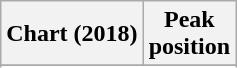<table class="wikitable sortable plainrowheaders" style="text-align:center">
<tr>
<th scope="col">Chart (2018)</th>
<th scope="col">Peak<br> position</th>
</tr>
<tr>
</tr>
<tr>
</tr>
</table>
